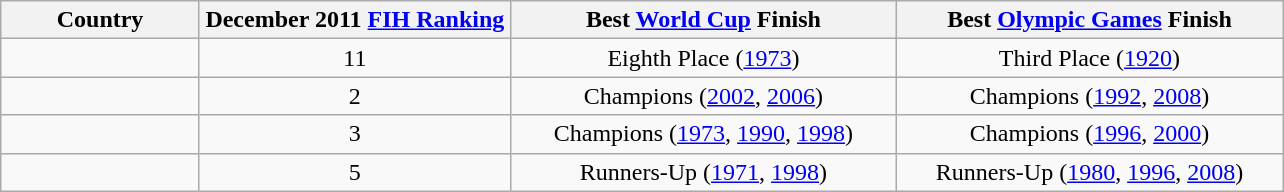<table class="wikitable">
<tr>
<th style="width:125px;">Country</th>
<th style="width:200px;">December 2011 <a href='#'>FIH Ranking</a></th>
<th style="width:250px;">Best <a href='#'>World Cup</a> Finish</th>
<th style="width:250px;">Best <a href='#'>Olympic Games</a> Finish</th>
</tr>
<tr style="text-align:center;">
<td style="text-align:left;"></td>
<td>11</td>
<td>Eighth Place (<a href='#'>1973</a>)</td>
<td>Third Place (<a href='#'>1920</a>)</td>
</tr>
<tr style="text-align:center;">
<td style="text-align:left;"></td>
<td>2</td>
<td>Champions (<a href='#'>2002</a>, <a href='#'>2006</a>)</td>
<td>Champions (<a href='#'>1992</a>, <a href='#'>2008</a>)</td>
</tr>
<tr style="text-align:center;">
<td style="text-align:left;"></td>
<td>3</td>
<td>Champions (<a href='#'>1973</a>, <a href='#'>1990</a>, <a href='#'>1998</a>)</td>
<td>Champions (<a href='#'>1996</a>, <a href='#'>2000</a>)</td>
</tr>
<tr style="text-align:center;">
<td style="text-align:left;"></td>
<td>5</td>
<td>Runners-Up (<a href='#'>1971</a>, <a href='#'>1998</a>)</td>
<td>Runners-Up (<a href='#'>1980</a>, <a href='#'>1996</a>, <a href='#'>2008</a>)</td>
</tr>
</table>
